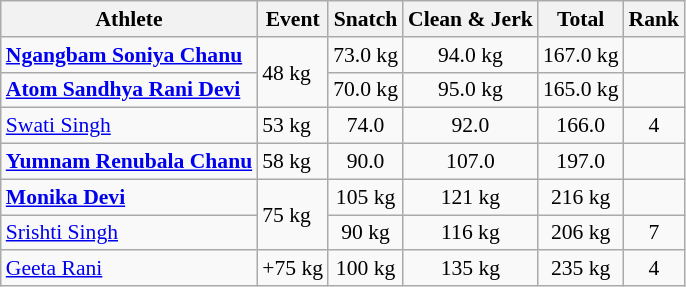<table class="wikitable" style="font-size:90%">
<tr>
<th>Athlete</th>
<th>Event</th>
<th>Snatch</th>
<th>Clean & Jerk</th>
<th>Total</th>
<th>Rank</th>
</tr>
<tr align=center>
<td align=left><strong><a href='#'>Ngangbam Soniya Chanu</a></strong></td>
<td align=left rowspan=2>48 kg</td>
<td>73.0 kg</td>
<td>94.0 kg</td>
<td>167.0 kg</td>
<td></td>
</tr>
<tr align=center>
<td align=left><strong><a href='#'>Atom Sandhya Rani Devi</a></strong></td>
<td>70.0 kg</td>
<td>95.0 kg</td>
<td>165.0 kg</td>
<td></td>
</tr>
<tr align=center>
<td align=left><a href='#'>Swati Singh</a></td>
<td align=left>53 kg</td>
<td>74.0</td>
<td>92.0</td>
<td>166.0</td>
<td>4</td>
</tr>
<tr align=center>
<td align=left><strong><a href='#'>Yumnam Renubala Chanu</a></strong></td>
<td align=left>58 kg</td>
<td>90.0</td>
<td>107.0</td>
<td>197.0</td>
<td></td>
</tr>
<tr align=center>
<td align=left><strong><a href='#'>Monika Devi</a></strong></td>
<td align=left rowspan=2>75 kg</td>
<td>105 kg</td>
<td>121 kg</td>
<td>216 kg</td>
<td></td>
</tr>
<tr align=center>
<td align=left><a href='#'>Srishti Singh</a></td>
<td>90 kg</td>
<td>116 kg</td>
<td>206 kg</td>
<td>7</td>
</tr>
<tr align=center>
<td align=left><a href='#'>Geeta Rani</a></td>
<td align=left>+75 kg</td>
<td>100 kg</td>
<td>135 kg</td>
<td>235 kg</td>
<td>4</td>
</tr>
</table>
